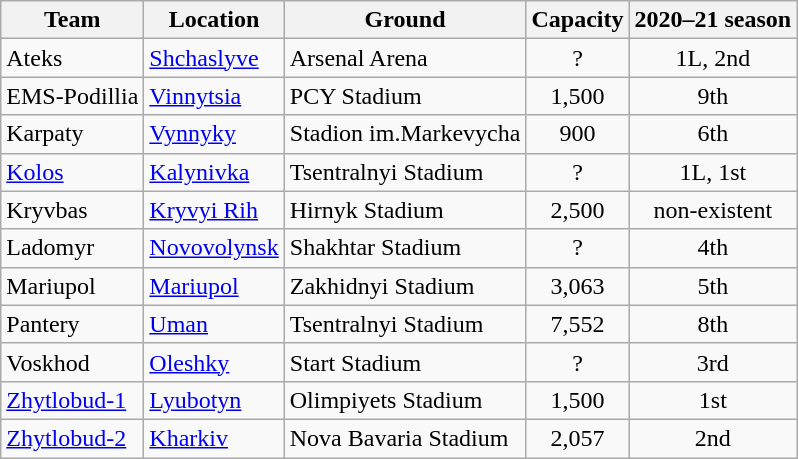<table class="wikitable sortable">
<tr>
<th>Team</th>
<th>Location</th>
<th>Ground</th>
<th>Capacity</th>
<th data-sort-type=number>2020–21 season</th>
</tr>
<tr>
<td>Ateks</td>
<td><a href='#'>Shchaslyve</a></td>
<td>Arsenal Arena</td>
<td style="text-align:center">?</td>
<td style="text-align:center">1L, 2nd</td>
</tr>
<tr>
<td>EMS-Podillia</td>
<td><a href='#'>Vinnytsia</a></td>
<td>PCY Stadium</td>
<td style="text-align:center">1,500</td>
<td style="text-align:center">9th</td>
</tr>
<tr>
<td>Karpaty</td>
<td><a href='#'>Vynnyky</a></td>
<td>Stadion im.Markevycha</td>
<td style="text-align:center">900</td>
<td style="text-align:center">6th</td>
</tr>
<tr>
<td><a href='#'>Kolos</a></td>
<td><a href='#'>Kalynivka</a></td>
<td>Tsentralnyi Stadium</td>
<td style="text-align:center">?</td>
<td style="text-align:center">1L, 1st</td>
</tr>
<tr>
<td>Kryvbas</td>
<td><a href='#'>Kryvyi Rih</a></td>
<td>Hirnyk Stadium</td>
<td style="text-align:center">2,500</td>
<td style="text-align:center">non-existent</td>
</tr>
<tr>
<td>Ladomyr</td>
<td><a href='#'>Novovolynsk</a></td>
<td>Shakhtar Stadium</td>
<td style="text-align:center">?</td>
<td style="text-align:center">4th</td>
</tr>
<tr>
<td>Mariupol</td>
<td><a href='#'>Mariupol</a></td>
<td>Zakhidnyi Stadium</td>
<td style="text-align:center">3,063</td>
<td style="text-align:center">5th</td>
</tr>
<tr>
<td>Pantery</td>
<td><a href='#'>Uman</a></td>
<td>Tsentralnyi Stadium</td>
<td style="text-align:center">7,552</td>
<td style="text-align:center">8th</td>
</tr>
<tr>
<td>Voskhod</td>
<td><a href='#'>Oleshky</a></td>
<td>Start Stadium</td>
<td style="text-align:center">?</td>
<td style="text-align:center">3rd</td>
</tr>
<tr>
<td><a href='#'>Zhytlobud-1</a></td>
<td><a href='#'>Lyubotyn</a></td>
<td>Olimpiyets Stadium</td>
<td style="text-align:center">1,500</td>
<td style="text-align:center">1st</td>
</tr>
<tr>
<td><a href='#'>Zhytlobud-2</a></td>
<td><a href='#'>Kharkiv</a></td>
<td>Nova Bavaria Stadium</td>
<td style="text-align:center">2,057</td>
<td style="text-align:center">2nd</td>
</tr>
</table>
